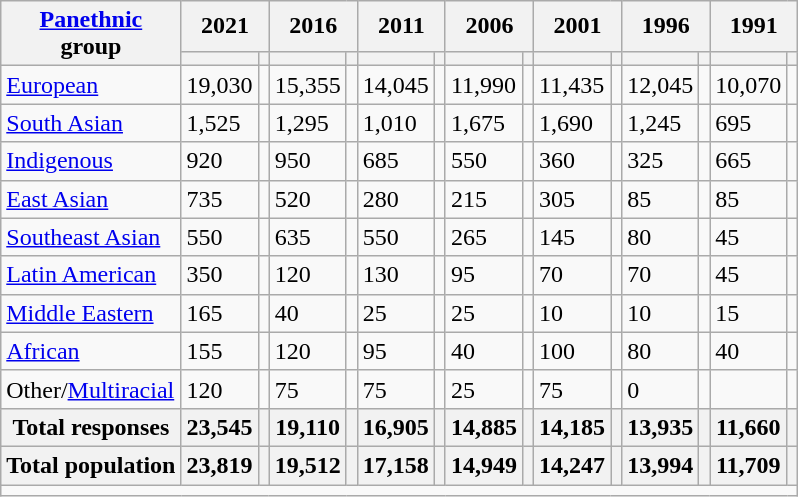<table class="wikitable collapsible sortable">
<tr>
<th rowspan="2"><a href='#'>Panethnic</a><br>group</th>
<th colspan="2">2021</th>
<th colspan="2">2016</th>
<th colspan="2">2011</th>
<th colspan="2">2006</th>
<th colspan="2">2001</th>
<th colspan="2">1996</th>
<th colspan="2">1991</th>
</tr>
<tr>
<th><a href='#'></a></th>
<th></th>
<th></th>
<th></th>
<th></th>
<th></th>
<th></th>
<th></th>
<th></th>
<th></th>
<th></th>
<th></th>
<th></th>
<th></th>
</tr>
<tr>
<td><a href='#'>European</a></td>
<td>19,030</td>
<td></td>
<td>15,355</td>
<td></td>
<td>14,045</td>
<td></td>
<td>11,990</td>
<td></td>
<td>11,435</td>
<td></td>
<td>12,045</td>
<td></td>
<td>10,070</td>
<td></td>
</tr>
<tr>
<td><a href='#'>South Asian</a></td>
<td>1,525</td>
<td></td>
<td>1,295</td>
<td></td>
<td>1,010</td>
<td></td>
<td>1,675</td>
<td></td>
<td>1,690</td>
<td></td>
<td>1,245</td>
<td></td>
<td>695</td>
<td></td>
</tr>
<tr>
<td><a href='#'>Indigenous</a></td>
<td>920</td>
<td></td>
<td>950</td>
<td></td>
<td>685</td>
<td></td>
<td>550</td>
<td></td>
<td>360</td>
<td></td>
<td>325</td>
<td></td>
<td>665</td>
<td></td>
</tr>
<tr>
<td><a href='#'>East Asian</a></td>
<td>735</td>
<td></td>
<td>520</td>
<td></td>
<td>280</td>
<td></td>
<td>215</td>
<td></td>
<td>305</td>
<td></td>
<td>85</td>
<td></td>
<td>85</td>
<td></td>
</tr>
<tr>
<td><a href='#'>Southeast Asian</a></td>
<td>550</td>
<td></td>
<td>635</td>
<td></td>
<td>550</td>
<td></td>
<td>265</td>
<td></td>
<td>145</td>
<td></td>
<td>80</td>
<td></td>
<td>45</td>
<td></td>
</tr>
<tr>
<td><a href='#'>Latin American</a></td>
<td>350</td>
<td></td>
<td>120</td>
<td></td>
<td>130</td>
<td></td>
<td>95</td>
<td></td>
<td>70</td>
<td></td>
<td>70</td>
<td></td>
<td>45</td>
<td></td>
</tr>
<tr>
<td><a href='#'>Middle Eastern</a></td>
<td>165</td>
<td></td>
<td>40</td>
<td></td>
<td>25</td>
<td></td>
<td>25</td>
<td></td>
<td>10</td>
<td></td>
<td>10</td>
<td></td>
<td>15</td>
<td></td>
</tr>
<tr>
<td><a href='#'>African</a></td>
<td>155</td>
<td></td>
<td>120</td>
<td></td>
<td>95</td>
<td></td>
<td>40</td>
<td></td>
<td>100</td>
<td></td>
<td>80</td>
<td></td>
<td>40</td>
<td></td>
</tr>
<tr>
<td>Other/<a href='#'>Multiracial</a></td>
<td>120</td>
<td></td>
<td>75</td>
<td></td>
<td>75</td>
<td></td>
<td>25</td>
<td></td>
<td>75</td>
<td></td>
<td>0</td>
<td></td>
<td></td>
<td></td>
</tr>
<tr>
<th>Total responses</th>
<th>23,545</th>
<th></th>
<th>19,110</th>
<th></th>
<th>16,905</th>
<th></th>
<th>14,885</th>
<th></th>
<th>14,185</th>
<th></th>
<th>13,935</th>
<th></th>
<th>11,660</th>
<th></th>
</tr>
<tr>
<th>Total population</th>
<th>23,819</th>
<th></th>
<th>19,512</th>
<th></th>
<th>17,158</th>
<th></th>
<th>14,949</th>
<th></th>
<th>14,247</th>
<th></th>
<th>13,994</th>
<th></th>
<th>11,709</th>
<th></th>
</tr>
<tr class="sortbottom">
<td colspan="15"></td>
</tr>
</table>
